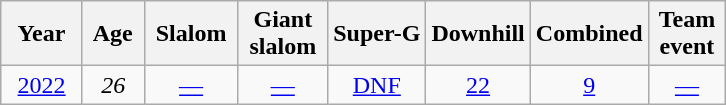<table class=wikitable style="text-align:center">
<tr>
<th>  Year  </th>
<th> Age </th>
<th> Slalom </th>
<th> Giant <br> slalom </th>
<th>Super-G</th>
<th>Downhill</th>
<th>Combined</th>
<th>Team<br> event </th>
</tr>
<tr>
<td><a href='#'>2022</a></td>
<td><em>26</em></td>
<td><a href='#'>—</a></td>
<td><a href='#'>—</a></td>
<td><a href='#'>DNF</a></td>
<td><a href='#'>22</a></td>
<td><a href='#'>9</a></td>
<td><a href='#'>—</a></td>
</tr>
</table>
